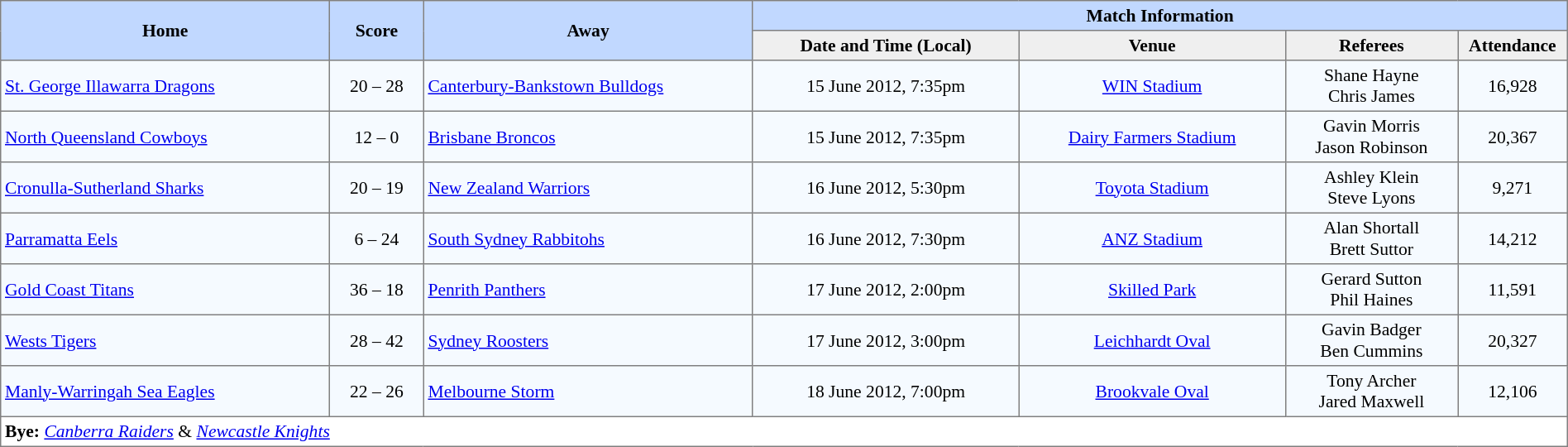<table border="1" cellpadding="3" cellspacing="0" style="border-collapse:collapse; font-size:90%; width:100%;">
<tr style="background:#c1d8ff;">
<th rowspan="2" style="width:21%;">Home</th>
<th rowspan="2" style="width:6%;">Score</th>
<th rowspan="2" style="width:21%;">Away</th>
<th colspan=6>Match Information</th>
</tr>
<tr style="background:#efefef;">
<th width=17%>Date and Time (Local)</th>
<th width=17%>Venue</th>
<th width=11%>Referees</th>
<th width=7%>Attendance</th>
</tr>
<tr style="text-align:center; background:#f5faff;">
<td align=left> <a href='#'>St. George Illawarra Dragons</a></td>
<td>20 – 28</td>
<td align=left> <a href='#'>Canterbury-Bankstown Bulldogs</a></td>
<td>15 June 2012, 7:35pm</td>
<td><a href='#'>WIN Stadium</a></td>
<td>Shane Hayne <br> Chris James</td>
<td>16,928</td>
</tr>
<tr style="text-align:center; background:#f5faff;">
<td align=left> <a href='#'>North Queensland Cowboys</a></td>
<td>12 – 0</td>
<td align=left> <a href='#'>Brisbane Broncos</a></td>
<td>15 June 2012, 7:35pm</td>
<td><a href='#'>Dairy Farmers Stadium</a></td>
<td>Gavin Morris <br> Jason Robinson</td>
<td>20,367</td>
</tr>
<tr style="text-align:center; background:#f5faff;">
<td align=left> <a href='#'>Cronulla-Sutherland Sharks</a></td>
<td>20 – 19</td>
<td align=left> <a href='#'>New Zealand Warriors</a></td>
<td>16 June 2012, 5:30pm</td>
<td><a href='#'>Toyota Stadium</a></td>
<td>Ashley Klein <br> Steve Lyons</td>
<td>9,271</td>
</tr>
<tr style="text-align:center; background:#f5faff;">
<td align=left> <a href='#'>Parramatta Eels</a></td>
<td>6 – 24</td>
<td align=left> <a href='#'>South Sydney Rabbitohs</a></td>
<td>16 June 2012, 7:30pm</td>
<td><a href='#'>ANZ Stadium</a></td>
<td>Alan Shortall <br> Brett Suttor</td>
<td>14,212</td>
</tr>
<tr style="text-align:center; background:#f5faff;">
<td align=left> <a href='#'>Gold Coast Titans</a></td>
<td>36 – 18</td>
<td align=left> <a href='#'>Penrith Panthers</a></td>
<td>17 June 2012, 2:00pm</td>
<td><a href='#'>Skilled Park</a></td>
<td>Gerard Sutton <br> Phil Haines</td>
<td>11,591</td>
</tr>
<tr style="text-align:center; background:#f5faff;">
<td align=left> <a href='#'>Wests Tigers</a></td>
<td>28 – 42</td>
<td align=left> <a href='#'>Sydney Roosters</a></td>
<td>17 June 2012, 3:00pm</td>
<td><a href='#'>Leichhardt Oval</a></td>
<td>Gavin Badger <br> Ben Cummins</td>
<td>20,327</td>
</tr>
<tr style="text-align:center; background:#f5faff;">
<td align=left> <a href='#'>Manly-Warringah Sea Eagles</a></td>
<td>22 – 26</td>
<td align=left> <a href='#'>Melbourne Storm</a></td>
<td>18 June 2012, 7:00pm</td>
<td><a href='#'>Brookvale Oval</a></td>
<td>Tony Archer <br> Jared Maxwell</td>
<td>12,106</td>
</tr>
<tr>
<td colspan="7" style="text-align:left;"><strong>Bye:</strong>  <em><a href='#'>Canberra Raiders</a></em> &  <em><a href='#'>Newcastle Knights</a></em></td>
</tr>
</table>
